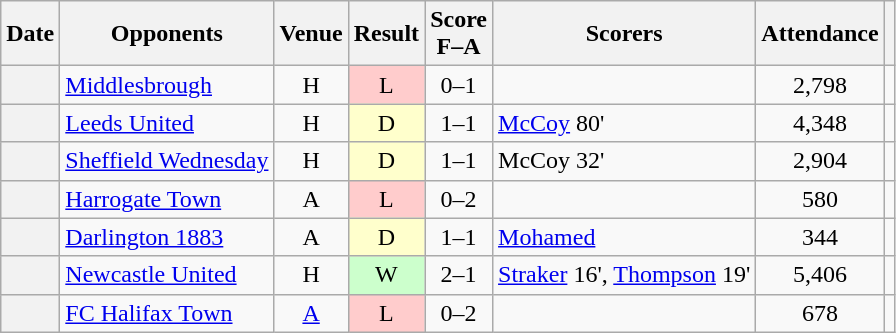<table class="wikitable plainrowheaders sortable" style="text-align:center">
<tr>
<th scope=col>Date</th>
<th scope=col>Opponents</th>
<th scope=col>Venue</th>
<th scope=col>Result</th>
<th scope=col>Score<br>F–A</th>
<th scope=col class=unsortable>Scorers</th>
<th scope=col>Attendance</th>
<th scope=col class=unsortable></th>
</tr>
<tr>
<th scope=row></th>
<td align=left><a href='#'>Middlesbrough</a></td>
<td>H</td>
<td style=background-color:#FFCCCC>L</td>
<td>0–1</td>
<td align=left></td>
<td>2,798</td>
<td></td>
</tr>
<tr>
<th scope=row></th>
<td align=left><a href='#'>Leeds United</a></td>
<td>H</td>
<td style=background-color:#FFFFCC>D</td>
<td>1–1</td>
<td align=left><a href='#'>McCoy</a> 80'</td>
<td>4,348</td>
<td></td>
</tr>
<tr>
<th scope=row></th>
<td align=left><a href='#'>Sheffield Wednesday</a></td>
<td>H</td>
<td style=background-color:#FFFFCC>D</td>
<td>1–1</td>
<td align=left>McCoy 32'</td>
<td>2,904</td>
<td></td>
</tr>
<tr>
<th scope=row></th>
<td align=left><a href='#'>Harrogate Town</a></td>
<td>A</td>
<td style=background-color:#FFCCCC>L</td>
<td>0–2</td>
<td align=left></td>
<td>580</td>
<td></td>
</tr>
<tr>
<th scope=row></th>
<td align=left><a href='#'>Darlington 1883</a></td>
<td>A</td>
<td style=background-color:#FFFFCC>D</td>
<td>1–1</td>
<td align=left><a href='#'>Mohamed</a></td>
<td>344</td>
<td></td>
</tr>
<tr>
<th scope=row></th>
<td align=left><a href='#'>Newcastle United</a></td>
<td>H</td>
<td style=background-color:#CCFFCC>W</td>
<td>2–1</td>
<td align=left><a href='#'>Straker</a> 16', <a href='#'>Thompson</a> 19'</td>
<td>5,406</td>
<td></td>
</tr>
<tr>
<th scope=row></th>
<td align=left><a href='#'>FC Halifax Town</a></td>
<td><a href='#'>A</a></td>
<td style=background-color:#FFCCCC>L</td>
<td>0–2</td>
<td align=left></td>
<td>678</td>
<td></td>
</tr>
</table>
